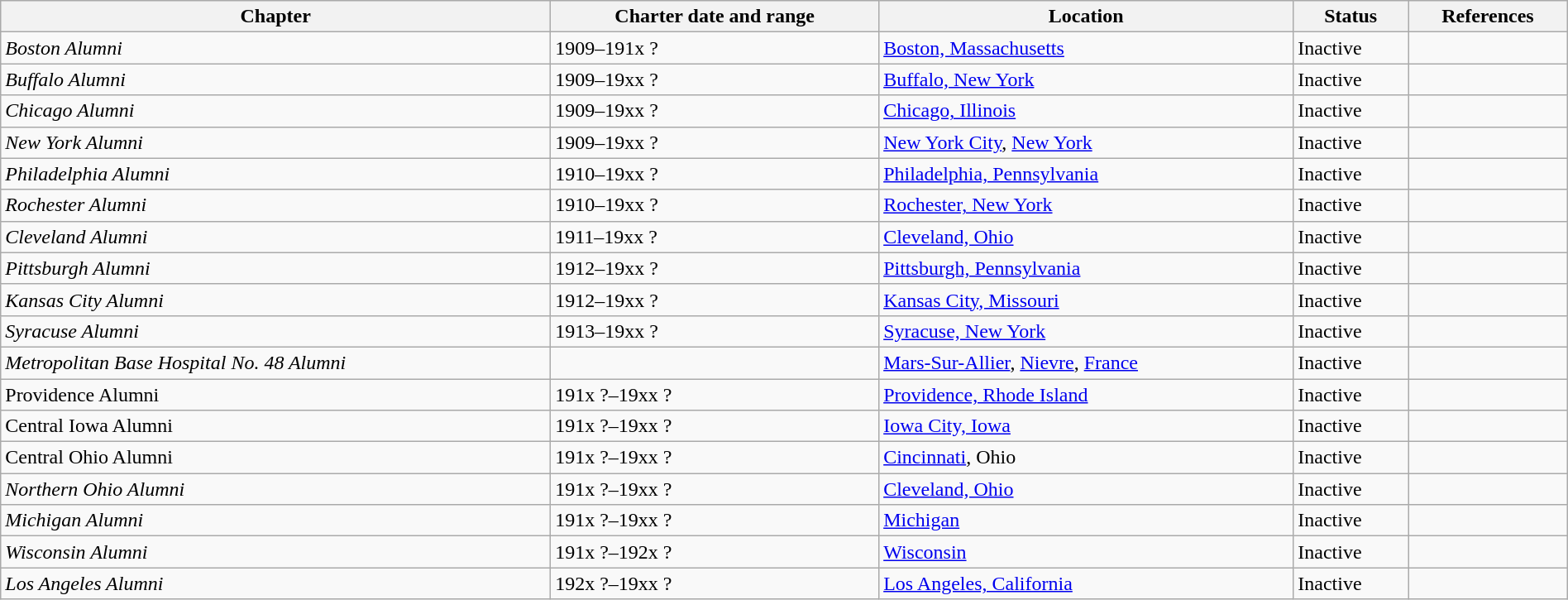<table class="wikitable sortable" style="width:100%;">
<tr>
<th>Chapter</th>
<th>Charter date and range</th>
<th>Location</th>
<th>Status</th>
<th>References</th>
</tr>
<tr>
<td><em>Boston Alumni</em></td>
<td>1909–191x  ?</td>
<td><a href='#'>Boston, Massachusetts</a></td>
<td>Inactive</td>
<td></td>
</tr>
<tr>
<td><em>Buffalo Alumni</em></td>
<td>1909–19xx ?</td>
<td><a href='#'>Buffalo, New York</a></td>
<td>Inactive</td>
<td></td>
</tr>
<tr>
<td><em>Chicago Alumni</em></td>
<td>1909–19xx ?</td>
<td><a href='#'>Chicago, Illinois</a></td>
<td>Inactive</td>
<td></td>
</tr>
<tr>
<td><em>New York Alumni</em></td>
<td>1909–19xx ?</td>
<td><a href='#'>New York City</a>, <a href='#'>New York</a></td>
<td>Inactive</td>
<td></td>
</tr>
<tr>
<td><em>Philadelphia Alumni</em></td>
<td>1910–19xx ?</td>
<td><a href='#'>Philadelphia, Pennsylvania</a></td>
<td>Inactive</td>
<td></td>
</tr>
<tr>
<td><em>Rochester Alumni</em></td>
<td>1910–19xx ?</td>
<td><a href='#'>Rochester, New York</a></td>
<td>Inactive</td>
<td></td>
</tr>
<tr>
<td><em>Cleveland Alumni</em></td>
<td>1911–19xx ?</td>
<td><a href='#'>Cleveland, Ohio</a></td>
<td>Inactive</td>
<td></td>
</tr>
<tr>
<td><em>Pittsburgh Alumni</em></td>
<td>1912–19xx ?</td>
<td><a href='#'>Pittsburgh, Pennsylvania</a></td>
<td>Inactive</td>
<td></td>
</tr>
<tr>
<td><em>Kansas City Alumni</em></td>
<td>1912–19xx ?</td>
<td><a href='#'>Kansas City, Missouri</a></td>
<td>Inactive</td>
<td></td>
</tr>
<tr>
<td><em>Syracuse Alumni</em></td>
<td>1913–19xx ?</td>
<td><a href='#'>Syracuse, New York</a></td>
<td>Inactive</td>
<td></td>
</tr>
<tr>
<td><em>Metropolitan Base Hospital No. 48 Alumni</em></td>
<td></td>
<td><a href='#'>Mars-Sur-Allier</a>, <a href='#'>Nievre</a>, <a href='#'>France</a></td>
<td>Inactive</td>
<td></td>
</tr>
<tr>
<td>Providence Alumni</td>
<td>191x ?–19xx ?</td>
<td><a href='#'>Providence, Rhode Island</a></td>
<td>Inactive</td>
<td></td>
</tr>
<tr>
<td>Central Iowa Alumni</td>
<td>191x ?–19xx ?</td>
<td><a href='#'>Iowa City, Iowa</a></td>
<td>Inactive</td>
<td></td>
</tr>
<tr>
<td>Central Ohio Alumni</td>
<td>191x ?–19xx ?</td>
<td><a href='#'>Cincinnati</a>, Ohio</td>
<td>Inactive</td>
<td></td>
</tr>
<tr>
<td><em>Northern Ohio Alumni</em></td>
<td>191x ?–19xx ?</td>
<td><a href='#'>Cleveland, Ohio</a></td>
<td>Inactive</td>
<td></td>
</tr>
<tr>
<td><em>Michigan Alumni</em></td>
<td>191x ?–19xx ?</td>
<td><a href='#'>Michigan</a></td>
<td>Inactive</td>
<td></td>
</tr>
<tr>
<td><em>Wisconsin Alumni</em></td>
<td>191x ?–192x ?</td>
<td><a href='#'>Wisconsin</a></td>
<td>Inactive</td>
<td></td>
</tr>
<tr>
<td><em>Los Angeles Alumni</em></td>
<td>192x ?–19xx ?</td>
<td><a href='#'>Los Angeles, California</a></td>
<td>Inactive</td>
<td></td>
</tr>
</table>
